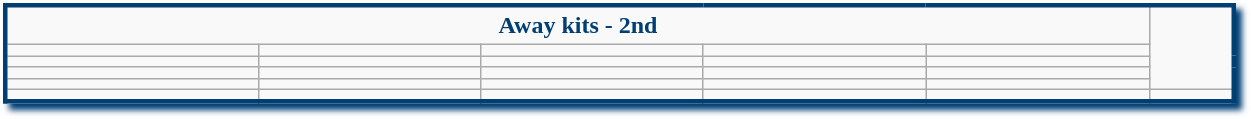<table class="wikitable collapsible collapsed" style="width:65%; border:solid 3px #013E74; box-shadow: 4px 4px 4px #013E74;">
<tr style="text-align:center; color:#013E74; font-weight:bold;">
<td colspan=5>Away kits - 2nd</td>
</tr>
<tr>
<td></td>
<td></td>
<td></td>
<td></td>
<td></td>
</tr>
<tr>
<td></td>
<td></td>
<td></td>
<td></td>
<td></td>
</tr>
<tr>
<td></td>
<td></td>
<td></td>
<td></td>
<td></td>
</tr>
<tr>
<td></td>
<td></td>
<td></td>
<td></td>
<td></td>
</tr>
<tr>
<td></td>
<td></td>
<td></td>
<td></td>
<td></td>
<td></td>
</tr>
</table>
